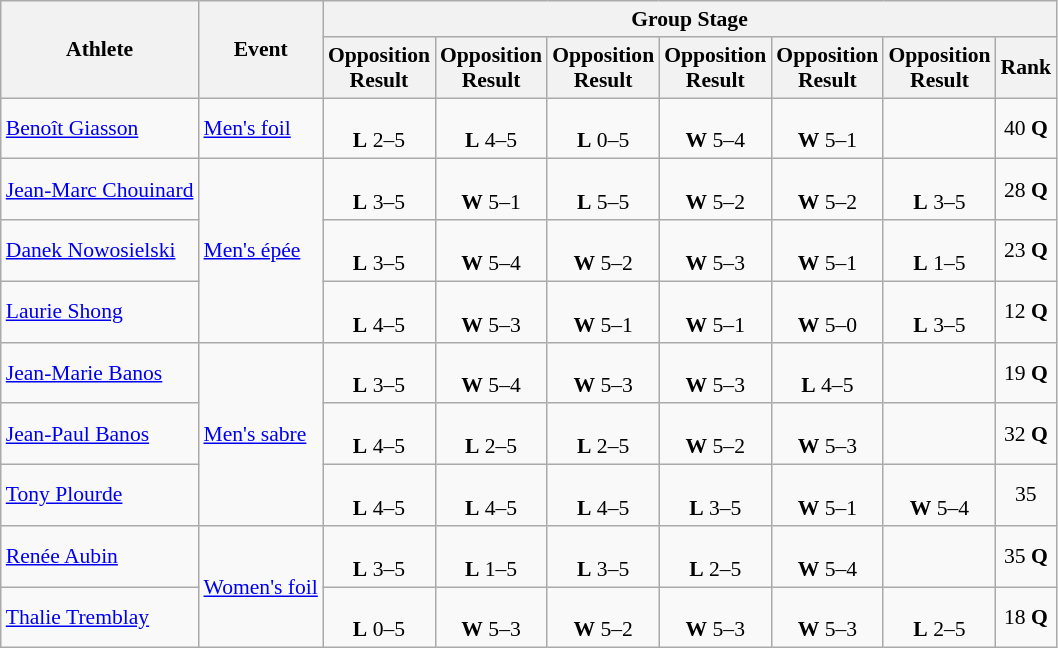<table class=wikitable style="font-size:90%">
<tr>
<th rowspan="2">Athlete</th>
<th rowspan="2">Event</th>
<th colspan="7">Group Stage</th>
</tr>
<tr>
<th>Opposition<br>Result</th>
<th>Opposition<br>Result</th>
<th>Opposition<br>Result</th>
<th>Opposition<br>Result</th>
<th>Opposition<br>Result</th>
<th>Opposition<br>Result</th>
<th>Rank</th>
</tr>
<tr align=center>
<td align=left><a href='#'>Benoît Giasson</a></td>
<td align=left><a href='#'>Men's foil</a></td>
<td><br><strong>L</strong> 2–5</td>
<td><br><strong>L</strong> 4–5</td>
<td><br><strong>L</strong> 0–5</td>
<td><br><strong>W</strong> 5–4</td>
<td><br><strong>W</strong> 5–1</td>
<td></td>
<td>40 <strong>Q</strong></td>
</tr>
<tr align=center>
<td align=left><a href='#'>Jean-Marc Chouinard</a></td>
<td align=left rowspan=3><a href='#'>Men's épée</a></td>
<td><br><strong>L</strong> 3–5</td>
<td><br><strong>W</strong> 5–1</td>
<td><br><strong>L</strong> 5–5</td>
<td><br><strong>W</strong> 5–2</td>
<td><br><strong>W</strong> 5–2</td>
<td><br><strong>L</strong> 3–5</td>
<td>28 <strong>Q</strong></td>
</tr>
<tr align=center>
<td align=left><a href='#'>Danek Nowosielski</a></td>
<td><br><strong>L</strong> 3–5</td>
<td><br><strong>W</strong> 5–4</td>
<td><br><strong>W</strong> 5–2</td>
<td><br><strong>W</strong> 5–3</td>
<td><br><strong>W</strong> 5–1</td>
<td><br><strong>L</strong> 1–5</td>
<td>23 <strong>Q</strong></td>
</tr>
<tr align=center>
<td align=left><a href='#'>Laurie Shong</a></td>
<td><br><strong>L</strong> 4–5</td>
<td><br><strong>W</strong> 5–3</td>
<td><br><strong>W</strong> 5–1</td>
<td><br><strong>W</strong> 5–1</td>
<td><br><strong>W</strong> 5–0</td>
<td><br><strong>L</strong> 3–5</td>
<td>12 <strong>Q</strong></td>
</tr>
<tr align=center>
<td align=left><a href='#'>Jean-Marie Banos</a></td>
<td align=left rowspan=3><a href='#'>Men's sabre</a></td>
<td><br><strong>L</strong> 3–5</td>
<td><br><strong>W</strong> 5–4</td>
<td><br><strong>W</strong> 5–3</td>
<td><br><strong>W</strong> 5–3</td>
<td><br><strong>L</strong> 4–5</td>
<td></td>
<td>19 <strong>Q</strong></td>
</tr>
<tr align=center>
<td align=left><a href='#'>Jean-Paul Banos</a></td>
<td><br><strong>L</strong> 4–5</td>
<td><br><strong>L</strong> 2–5</td>
<td><br><strong>L</strong> 2–5</td>
<td><br><strong>W</strong> 5–2</td>
<td><br><strong>W</strong> 5–3</td>
<td></td>
<td>32 <strong>Q</strong></td>
</tr>
<tr align=center>
<td align=left><a href='#'>Tony Plourde</a></td>
<td><br><strong>L</strong> 4–5</td>
<td><br><strong>L</strong> 4–5</td>
<td><br><strong>L</strong> 4–5</td>
<td><br><strong>L</strong> 3–5</td>
<td><br><strong>W</strong> 5–1</td>
<td><br><strong>W</strong> 5–4</td>
<td>35</td>
</tr>
<tr align=center>
<td align=left><a href='#'>Renée Aubin</a></td>
<td align=left rowspan=2><a href='#'>Women's foil</a></td>
<td><br><strong>L</strong> 3–5</td>
<td><br><strong>L</strong> 1–5</td>
<td><br><strong>L</strong> 3–5</td>
<td><br><strong>L</strong> 2–5</td>
<td><br><strong>W</strong> 5–4</td>
<td></td>
<td>35 <strong>Q</strong></td>
</tr>
<tr align=center>
<td align=left><a href='#'>Thalie Tremblay</a></td>
<td><br><strong>L</strong> 0–5</td>
<td><br><strong>W</strong> 5–3</td>
<td><br><strong>W</strong> 5–2</td>
<td><br><strong>W</strong> 5–3</td>
<td><br><strong>W</strong> 5–3</td>
<td><br><strong>L</strong> 2–5</td>
<td>18 <strong>Q</strong></td>
</tr>
</table>
